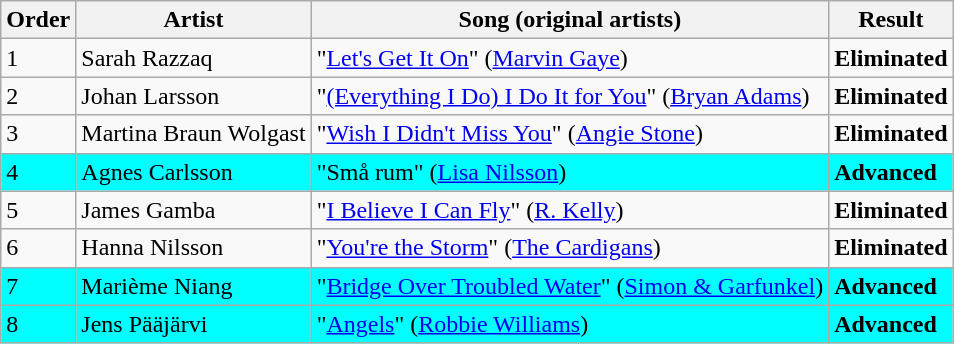<table class=wikitable>
<tr>
<th>Order</th>
<th>Artist</th>
<th>Song (original artists)</th>
<th>Result</th>
</tr>
<tr>
<td>1</td>
<td>Sarah Razzaq</td>
<td>"<a href='#'>Let's Get It On</a>" (<a href='#'>Marvin Gaye</a>)</td>
<td><strong>Eliminated</strong></td>
</tr>
<tr>
<td>2</td>
<td>Johan Larsson</td>
<td>"<a href='#'>(Everything I Do) I Do It for You</a>" (<a href='#'>Bryan Adams</a>)</td>
<td><strong>Eliminated</strong></td>
</tr>
<tr>
<td>3</td>
<td>Martina Braun Wolgast</td>
<td>"<a href='#'>Wish I Didn't Miss You</a>" (<a href='#'>Angie Stone</a>)</td>
<td><strong>Eliminated</strong></td>
</tr>
<tr style="background:cyan;">
<td>4</td>
<td>Agnes Carlsson</td>
<td>"Små rum" (<a href='#'>Lisa Nilsson</a>)</td>
<td><strong>Advanced</strong></td>
</tr>
<tr>
<td>5</td>
<td>James Gamba</td>
<td>"<a href='#'>I Believe I Can Fly</a>" (<a href='#'>R. Kelly</a>)</td>
<td><strong>Eliminated</strong></td>
</tr>
<tr>
<td>6</td>
<td>Hanna Nilsson</td>
<td>"<a href='#'>You're the Storm</a>" (<a href='#'>The Cardigans</a>)</td>
<td><strong>Eliminated</strong></td>
</tr>
<tr style="background:cyan;">
<td>7</td>
<td>Marième Niang</td>
<td>"<a href='#'>Bridge Over Troubled Water</a>" (<a href='#'>Simon & Garfunkel</a>)</td>
<td><strong>Advanced</strong></td>
</tr>
<tr style="background:cyan;">
<td>8</td>
<td>Jens Pääjärvi</td>
<td>"<a href='#'>Angels</a>" (<a href='#'>Robbie Williams</a>)</td>
<td><strong>Advanced</strong></td>
</tr>
</table>
